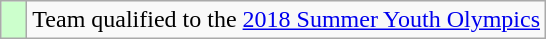<table class="wikitable" style="text-align: center;">
<tr>
<td width=10px bgcolor=#ccffcc></td>
<td>Team qualified to the <a href='#'>2018 Summer Youth Olympics</a></td>
</tr>
</table>
